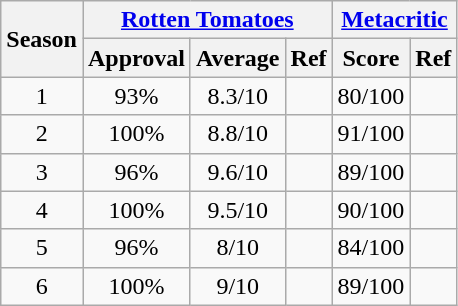<table class="wikitable sortable" style="text-align: center">
<tr>
<th rowspan="2">Season</th>
<th colspan="3"><a href='#'>Rotten Tomatoes</a></th>
<th colspan="2"><a href='#'>Metacritic</a></th>
</tr>
<tr>
<th>Approval</th>
<th>Average</th>
<th>Ref</th>
<th>Score</th>
<th>Ref</th>
</tr>
<tr>
<td>1</td>
<td>93%</td>
<td>8.3/10</td>
<td></td>
<td>80/100<br></td>
<td></td>
</tr>
<tr>
<td>2</td>
<td>100%</td>
<td>8.8/10</td>
<td></td>
<td>91/100<br></td>
<td></td>
</tr>
<tr>
<td>3</td>
<td>96%</td>
<td>9.6/10</td>
<td></td>
<td>89/100<br></td>
<td></td>
</tr>
<tr>
<td>4</td>
<td>100%</td>
<td>9.5/10</td>
<td></td>
<td>90/100<br></td>
<td></td>
</tr>
<tr>
<td>5</td>
<td>96%</td>
<td>8/10</td>
<td></td>
<td>84/100<br></td>
<td></td>
</tr>
<tr>
<td>6</td>
<td>100%</td>
<td>9/10</td>
<td></td>
<td>89/100<br></td>
<td></td>
</tr>
</table>
